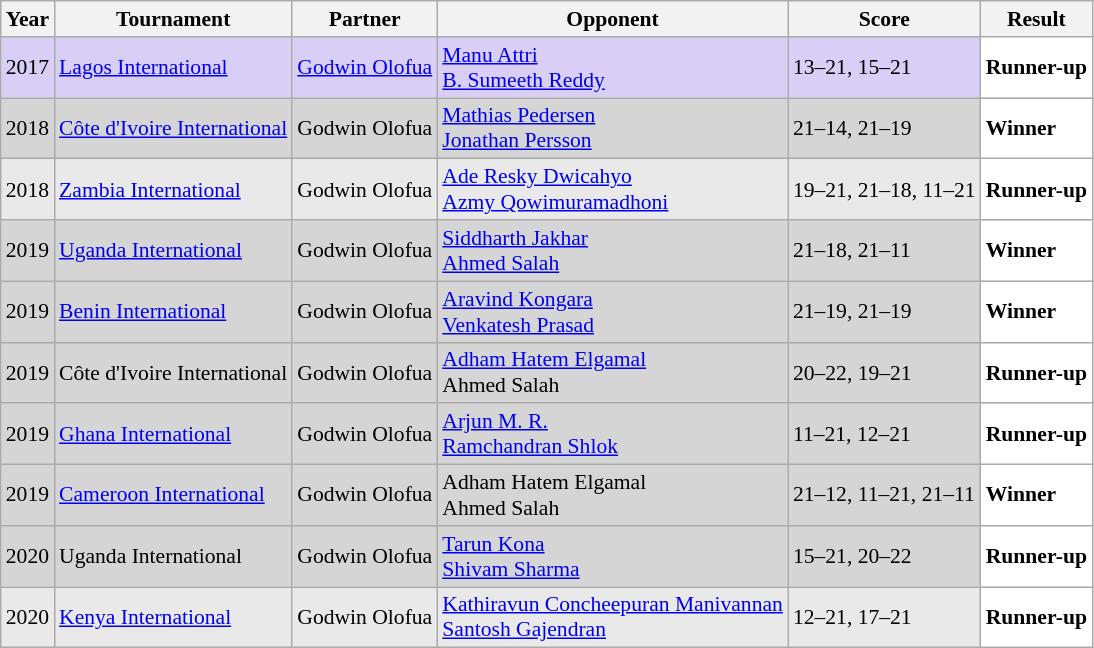<table class="sortable wikitable" style="font-size: 90%;">
<tr>
<th>Year</th>
<th>Tournament</th>
<th>Partner</th>
<th>Opponent</th>
<th>Score</th>
<th>Result</th>
</tr>
<tr style="background:#D8CEF6">
<td align="center">2017</td>
<td align="left"><a href='#'>Lagos International</a></td>
<td align="left"> <a href='#'>Godwin Olofua</a></td>
<td align="left"> <a href='#'>Manu Attri</a> <br>  <a href='#'>B. Sumeeth Reddy</a></td>
<td align="left">13–21, 15–21</td>
<td style="text-align:left; background:white"> <strong>Runner-up</strong></td>
</tr>
<tr style="background:#D5D5D5">
<td align="center">2018</td>
<td align="left"><a href='#'>Côte d'Ivoire International</a></td>
<td align="left"> Godwin Olofua</td>
<td align="left"> <a href='#'>Mathias Pedersen</a> <br>  <a href='#'>Jonathan Persson</a></td>
<td align="left">21–14, 21–19</td>
<td style="text-align:left; background:white"> <strong>Winner</strong></td>
</tr>
<tr style="background:#E9E9E9">
<td align="center">2018</td>
<td align="left"><a href='#'>Zambia International</a></td>
<td align="left"> Godwin Olofua</td>
<td align="left"> <a href='#'>Ade Resky Dwicahyo</a> <br>  <a href='#'>Azmy Qowimuramadhoni</a></td>
<td align="left">19–21, 21–18, 11–21</td>
<td style="text-align:left; background:white"> <strong>Runner-up</strong></td>
</tr>
<tr style="background:#D5D5D5">
<td align="center">2019</td>
<td align="left"><a href='#'>Uganda International</a></td>
<td align="left"> Godwin Olofua</td>
<td align="left"> <a href='#'>Siddharth Jakhar</a> <br>  <a href='#'>Ahmed Salah</a></td>
<td align="left">21–18, 21–11</td>
<td style="text-align:left; background:white"> <strong>Winner</strong></td>
</tr>
<tr style="background:#D5D5D5">
<td align="center">2019</td>
<td align="left"><a href='#'>Benin International</a></td>
<td align="left"> Godwin Olofua</td>
<td align="left"> <a href='#'>Aravind Kongara</a> <br>  <a href='#'>Venkatesh Prasad</a></td>
<td align="left">21–19, 21–19</td>
<td style="text-align:left; background:white"> <strong>Winner</strong></td>
</tr>
<tr style="background:#D5D5D5">
<td align="center">2019</td>
<td align="left">Côte d'Ivoire International</td>
<td align="left"> Godwin Olofua</td>
<td align="left"> <a href='#'>Adham Hatem Elgamal</a> <br>  Ahmed Salah</td>
<td align="left">20–22, 19–21</td>
<td style="text-align:left; background:white"> <strong>Runner-up</strong></td>
</tr>
<tr style="background:#D5D5D5">
<td align="center">2019</td>
<td align="left"><a href='#'>Ghana International</a></td>
<td align="left"> Godwin Olofua</td>
<td align="left"> <a href='#'>Arjun M. R.</a> <br>  <a href='#'>Ramchandran Shlok</a></td>
<td align="left">11–21, 12–21</td>
<td style="text-align:left; background:white"> <strong>Runner-up</strong></td>
</tr>
<tr style="background:#D5D5D5">
<td align="center">2019</td>
<td align="left"><a href='#'>Cameroon International</a></td>
<td align="left"> Godwin Olofua</td>
<td align="left"> Adham Hatem Elgamal <br>  Ahmed Salah</td>
<td align="left">21–12, 11–21, 21–11</td>
<td style="text-align:left; background:white"> <strong>Winner</strong></td>
</tr>
<tr style="background:#D5D5D5">
<td align="center">2020</td>
<td align="left">Uganda International</td>
<td align="left"> Godwin Olofua</td>
<td align="left"> <a href='#'>Tarun Kona</a> <br>  <a href='#'>Shivam Sharma</a></td>
<td align="left">15–21, 20–22</td>
<td style="text-align:left; background:white"> <strong>Runner-up</strong></td>
</tr>
<tr style="background:#E9E9E9">
<td align="center">2020</td>
<td align="left"><a href='#'>Kenya International</a></td>
<td align="left"> Godwin Olofua</td>
<td align="left"> <a href='#'>Kathiravun Concheepuran Manivannan</a> <br>  <a href='#'>Santosh Gajendran</a></td>
<td align="left">12–21, 17–21</td>
<td style="text-align:left; background:white"> <strong>Runner-up</strong></td>
</tr>
</table>
